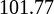<table style="text-align:center">
<tr>
<th width=223></th>
<th width=100></th>
<th width=223></th>
</tr>
<tr>
<td align=right></td>
<td></td>
<td align=left></td>
</tr>
<tr>
<td align=right><small>101.77</small> </td>
<td></td>
<td align=left></td>
</tr>
</table>
